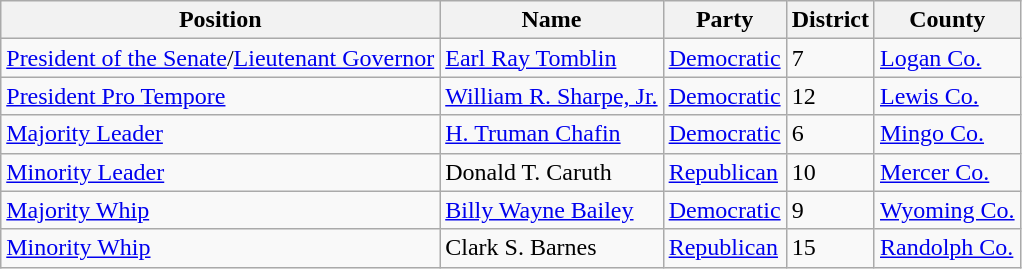<table class=wikitable>
<tr>
<th>Position</th>
<th>Name</th>
<th>Party</th>
<th>District</th>
<th>County</th>
</tr>
<tr>
<td><a href='#'>President of the Senate</a>/<a href='#'>Lieutenant Governor</a></td>
<td><a href='#'>Earl Ray Tomblin</a></td>
<td><a href='#'>Democratic</a></td>
<td>7</td>
<td><a href='#'>Logan Co.</a></td>
</tr>
<tr>
<td><a href='#'>President Pro Tempore</a></td>
<td><a href='#'>William R. Sharpe, Jr.</a></td>
<td><a href='#'>Democratic</a></td>
<td>12</td>
<td><a href='#'>Lewis Co.</a></td>
</tr>
<tr>
<td><a href='#'>Majority Leader</a></td>
<td><a href='#'>H. Truman Chafin</a></td>
<td><a href='#'>Democratic</a></td>
<td>6</td>
<td><a href='#'>Mingo Co.</a></td>
</tr>
<tr>
<td><a href='#'>Minority Leader</a></td>
<td>Donald T. Caruth</td>
<td><a href='#'>Republican</a></td>
<td>10</td>
<td><a href='#'>Mercer Co.</a></td>
</tr>
<tr>
<td><a href='#'>Majority Whip</a></td>
<td><a href='#'>Billy Wayne Bailey</a></td>
<td><a href='#'>Democratic</a></td>
<td>9</td>
<td><a href='#'>Wyoming Co.</a></td>
</tr>
<tr>
<td><a href='#'>Minority Whip</a></td>
<td>Clark S. Barnes</td>
<td><a href='#'>Republican</a></td>
<td>15</td>
<td><a href='#'>Randolph Co.</a></td>
</tr>
</table>
